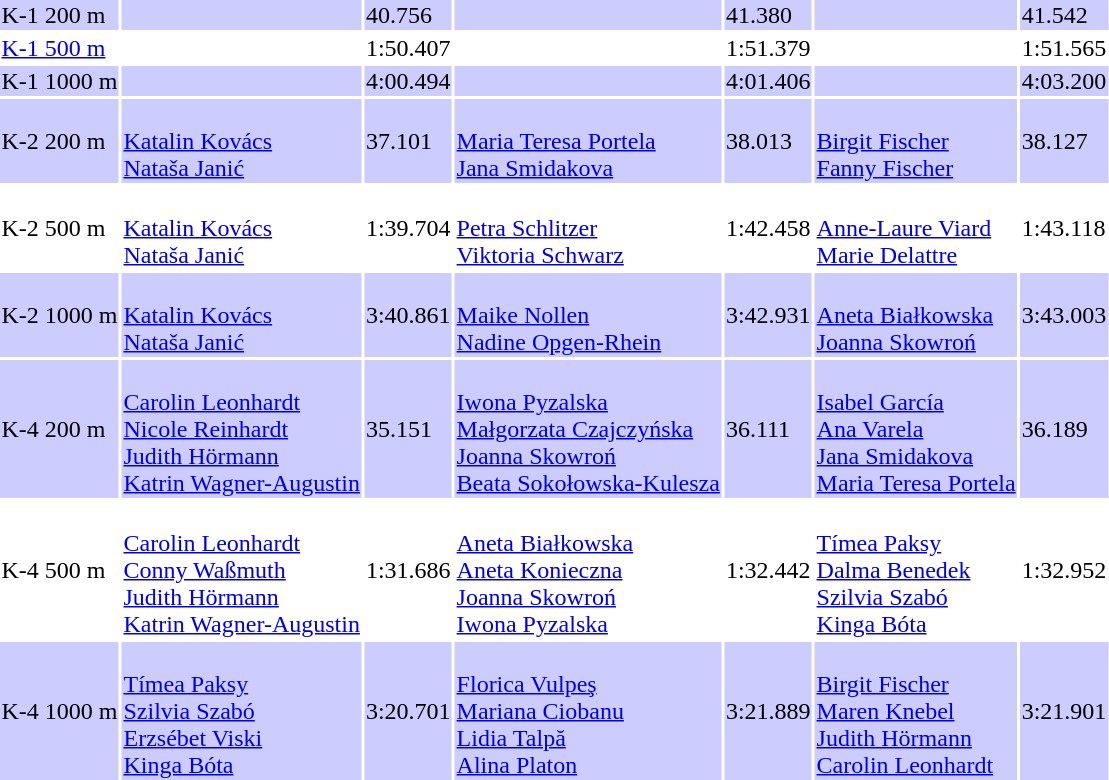<table>
<tr bgcolor=ccccff>
<td>K-1 200 m</td>
<td></td>
<td>40.756</td>
<td></td>
<td>41.380</td>
<td></td>
<td>41.542</td>
</tr>
<tr>
<td><a href='#'>K-1 500 m</a></td>
<td></td>
<td>1:50.407</td>
<td></td>
<td>1:51.379</td>
<td></td>
<td>1:51.565</td>
</tr>
<tr bgcolor=ccccff>
<td>K-1 1000 m</td>
<td></td>
<td>4:00.494</td>
<td></td>
<td>4:01.406</td>
<td></td>
<td>4:03.200</td>
</tr>
<tr bgcolor=ccccff>
<td>K-2 200 m</td>
<td><br><a href='#'>Katalin Kovács</a><br><a href='#'>Nataša Janić</a></td>
<td>37.101</td>
<td><br><a href='#'>Maria Teresa Portela</a><br><a href='#'>Jana Smidakova</a></td>
<td>38.013</td>
<td><br><a href='#'>Birgit Fischer</a><br><a href='#'>Fanny Fischer</a></td>
<td>38.127</td>
</tr>
<tr>
<td>K-2 500 m</td>
<td><br><a href='#'>Katalin Kovács</a><br><a href='#'>Nataša Janić</a></td>
<td>1:39.704</td>
<td><br><a href='#'>Petra Schlitzer</a><br><a href='#'>Viktoria Schwarz</a></td>
<td>1:42.458</td>
<td><br><a href='#'>Anne-Laure Viard</a><br><a href='#'>Marie Delattre</a></td>
<td>1:43.118</td>
</tr>
<tr bgcolor=ccccff>
<td>K-2 1000 m</td>
<td><br><a href='#'>Katalin Kovács</a><br><a href='#'>Nataša Janić</a></td>
<td>3:40.861</td>
<td><br><a href='#'>Maike Nollen</a><br><a href='#'>Nadine Opgen-Rhein</a></td>
<td>3:42.931</td>
<td><br><a href='#'>Aneta Białkowska</a><br><a href='#'>Joanna Skowroń</a></td>
<td>3:43.003</td>
</tr>
<tr bgcolor=ccccff>
<td>K-4 200 m</td>
<td><br><a href='#'>Carolin Leonhardt</a><br><a href='#'>Nicole Reinhardt</a><br><a href='#'>Judith Hörmann</a><br><a href='#'>Katrin Wagner-Augustin</a></td>
<td>35.151</td>
<td><br><a href='#'>Iwona Pyzalska</a><br><a href='#'>Małgorzata Czajczyńska</a><br><a href='#'>Joanna Skowroń</a><br><a href='#'>Beata Sokołowska-Kulesza</a></td>
<td>36.111</td>
<td><br><a href='#'>Isabel García</a><br><a href='#'>Ana Varela</a><br><a href='#'>Jana Smidakova</a><br><a href='#'>Maria Teresa Portela</a></td>
<td>36.189</td>
</tr>
<tr>
<td>K-4 500 m</td>
<td><br><a href='#'>Carolin Leonhardt</a><br><a href='#'>Conny Waßmuth</a><br><a href='#'>Judith Hörmann</a><br><a href='#'>Katrin Wagner-Augustin</a></td>
<td>1:31.686</td>
<td><br><a href='#'>Aneta Białkowska</a><br><a href='#'>Aneta Konieczna</a><br><a href='#'>Joanna Skowroń</a><br><a href='#'>Iwona Pyzalska</a></td>
<td>1:32.442</td>
<td><br><a href='#'>Tímea Paksy</a><br><a href='#'>Dalma Benedek</a><br><a href='#'>Szilvia Szabó</a><br><a href='#'>Kinga Bóta</a></td>
<td>1:32.952</td>
</tr>
<tr bgcolor=ccccff>
<td>K-4 1000 m</td>
<td><br><a href='#'>Tímea Paksy</a><br><a href='#'>Szilvia Szabó</a><br><a href='#'>Erzsébet Viski</a><br><a href='#'>Kinga Bóta</a></td>
<td>3:20.701</td>
<td><br><a href='#'>Florica Vulpeş</a><br><a href='#'>Mariana Ciobanu</a><br><a href='#'>Lidia Talpă</a><br><a href='#'>Alina Platon</a></td>
<td>3:21.889</td>
<td><br><a href='#'>Birgit Fischer</a><br><a href='#'>Maren Knebel</a><br><a href='#'>Judith Hörmann</a><br><a href='#'>Carolin Leonhardt</a></td>
<td>3:21.901</td>
</tr>
</table>
